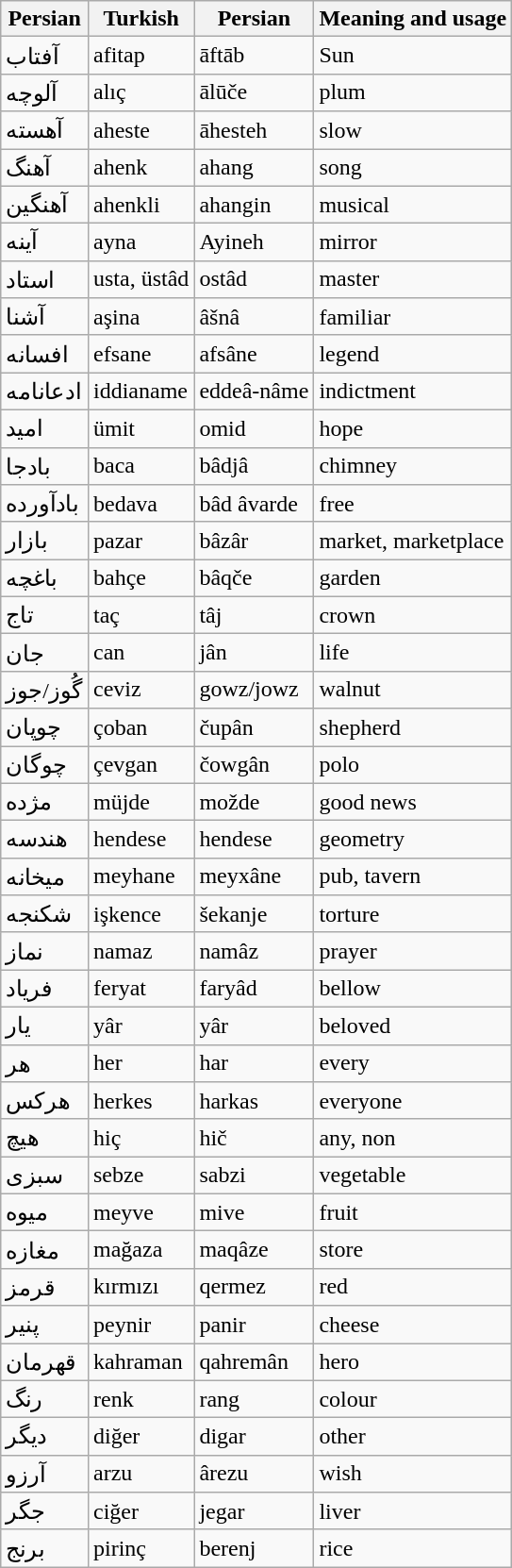<table class="wikitable">
<tr>
<th>Persian</th>
<th>Turkish<br></th>
<th>Persian<br></th>
<th>Meaning and usage</th>
</tr>
<tr>
<td>آفتاب</td>
<td>afitap</td>
<td>āftāb</td>
<td>Sun</td>
</tr>
<tr>
<td>آلوچه</td>
<td>alıç</td>
<td>ālūče</td>
<td>plum</td>
</tr>
<tr>
<td>آهسته</td>
<td>aheste</td>
<td>āhesteh</td>
<td>slow</td>
</tr>
<tr>
<td>آهنگ</td>
<td>ahenk</td>
<td>ahang</td>
<td>song</td>
</tr>
<tr>
<td>آهنگین</td>
<td>ahenkli</td>
<td>ahangin</td>
<td>musical</td>
</tr>
<tr>
<td>آینه</td>
<td>ayna</td>
<td>Ayineh</td>
<td>mirror</td>
</tr>
<tr>
<td>استاد</td>
<td>usta, üstâd</td>
<td>ostâd</td>
<td>master</td>
</tr>
<tr>
<td>آشنا</td>
<td>aşina</td>
<td>âšnâ</td>
<td>familiar</td>
</tr>
<tr>
<td>افسانه</td>
<td>efsane</td>
<td>afsâne</td>
<td>legend</td>
</tr>
<tr>
<td>ادعانامه</td>
<td>iddianame</td>
<td>eddeâ-nâme</td>
<td>indictment</td>
</tr>
<tr>
<td>امید</td>
<td>ümit</td>
<td>omid</td>
<td>hope</td>
</tr>
<tr>
<td>بادجا</td>
<td>baca</td>
<td>bâdjâ</td>
<td>chimney</td>
</tr>
<tr>
<td>بادآورده</td>
<td>bedava</td>
<td>bâd âvarde</td>
<td>free</td>
</tr>
<tr>
<td>بازار</td>
<td>pazar</td>
<td>bâzâr</td>
<td>market, marketplace</td>
</tr>
<tr>
<td>باغچه</td>
<td>bahçe</td>
<td>bâqče</td>
<td>garden</td>
</tr>
<tr>
<td>تاج</td>
<td>taç</td>
<td>tâj</td>
<td>crown</td>
</tr>
<tr>
<td>جان</td>
<td>can</td>
<td>jân</td>
<td>life</td>
</tr>
<tr>
<td>گُوز/جوز</td>
<td>ceviz</td>
<td>gowz/jowz</td>
<td>walnut</td>
</tr>
<tr>
<td>چوپان</td>
<td>çoban</td>
<td>čupân</td>
<td>shepherd</td>
</tr>
<tr>
<td>چوگان</td>
<td>çevgan</td>
<td>čowgân</td>
<td>polo</td>
</tr>
<tr>
<td>مژده</td>
<td>müjde</td>
<td>možde</td>
<td>good news</td>
</tr>
<tr>
<td>هندسه</td>
<td>hendese</td>
<td>hendese</td>
<td>geometry</td>
</tr>
<tr>
<td>میخانه</td>
<td>meyhane</td>
<td>meyxâne</td>
<td>pub, tavern</td>
</tr>
<tr>
<td>شکنجه</td>
<td>işkence</td>
<td>šekanje</td>
<td>torture</td>
</tr>
<tr>
<td>نماز</td>
<td>namaz</td>
<td>namâz</td>
<td>prayer</td>
</tr>
<tr>
<td>فریاد</td>
<td>feryat</td>
<td>faryâd</td>
<td>bellow</td>
</tr>
<tr>
<td>یار</td>
<td>yâr</td>
<td>yâr</td>
<td>beloved</td>
</tr>
<tr>
<td>هر</td>
<td>her</td>
<td>har</td>
<td>every</td>
</tr>
<tr>
<td>هرکس</td>
<td>herkes</td>
<td>harkas</td>
<td>everyone</td>
</tr>
<tr>
<td>هیچ</td>
<td>hiç</td>
<td>hič</td>
<td>any, non</td>
</tr>
<tr>
<td>سبزی</td>
<td>sebze</td>
<td>sabzi</td>
<td>vegetable</td>
</tr>
<tr>
<td>میوه</td>
<td>meyve</td>
<td>mive</td>
<td>fruit</td>
</tr>
<tr>
<td>مغازه</td>
<td>mağaza</td>
<td>maqâze</td>
<td>store</td>
</tr>
<tr>
<td>قرمز</td>
<td>kırmızı</td>
<td>qermez</td>
<td>red</td>
</tr>
<tr>
<td>پنیر</td>
<td>peynir</td>
<td>panir</td>
<td>cheese</td>
</tr>
<tr>
<td>قهرمان</td>
<td>kahraman</td>
<td>qahremân</td>
<td>hero</td>
</tr>
<tr>
<td>رنگ</td>
<td>renk</td>
<td>rang</td>
<td>colour</td>
</tr>
<tr>
<td>دیگر</td>
<td>diğer</td>
<td>digar</td>
<td>other</td>
</tr>
<tr>
<td>آرزو</td>
<td>arzu</td>
<td>ârezu</td>
<td>wish</td>
</tr>
<tr>
<td>جگر</td>
<td>ciğer</td>
<td>jegar</td>
<td>liver</td>
</tr>
<tr>
<td>برنج</td>
<td>pirinç</td>
<td>berenj</td>
<td>rice</td>
</tr>
</table>
